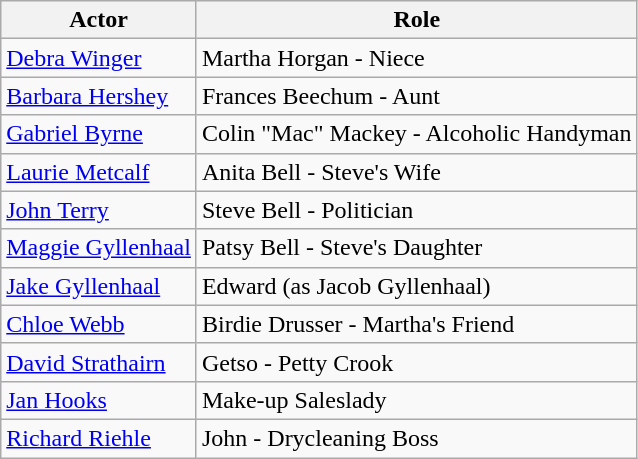<table class="wikitable" border="1">
<tr>
<th>Actor</th>
<th>Role</th>
</tr>
<tr>
<td><a href='#'>Debra Winger</a></td>
<td>Martha Horgan - Niece</td>
</tr>
<tr>
<td><a href='#'>Barbara Hershey</a></td>
<td>Frances Beechum - Aunt</td>
</tr>
<tr>
<td><a href='#'>Gabriel Byrne</a></td>
<td>Colin "Mac" Mackey - Alcoholic Handyman</td>
</tr>
<tr>
<td><a href='#'>Laurie Metcalf</a></td>
<td>Anita Bell - Steve's Wife</td>
</tr>
<tr>
<td><a href='#'>John Terry</a></td>
<td>Steve Bell - Politician</td>
</tr>
<tr>
<td><a href='#'>Maggie Gyllenhaal</a></td>
<td>Patsy Bell - Steve's Daughter</td>
</tr>
<tr>
<td><a href='#'>Jake Gyllenhaal</a></td>
<td>Edward (as Jacob Gyllenhaal)</td>
</tr>
<tr>
<td><a href='#'>Chloe Webb</a></td>
<td>Birdie Drusser - Martha's Friend</td>
</tr>
<tr>
<td><a href='#'>David Strathairn</a></td>
<td>Getso - Petty Crook</td>
</tr>
<tr>
<td><a href='#'>Jan Hooks</a></td>
<td>Make-up Saleslady</td>
</tr>
<tr>
<td><a href='#'>Richard Riehle</a></td>
<td>John - Drycleaning Boss</td>
</tr>
</table>
